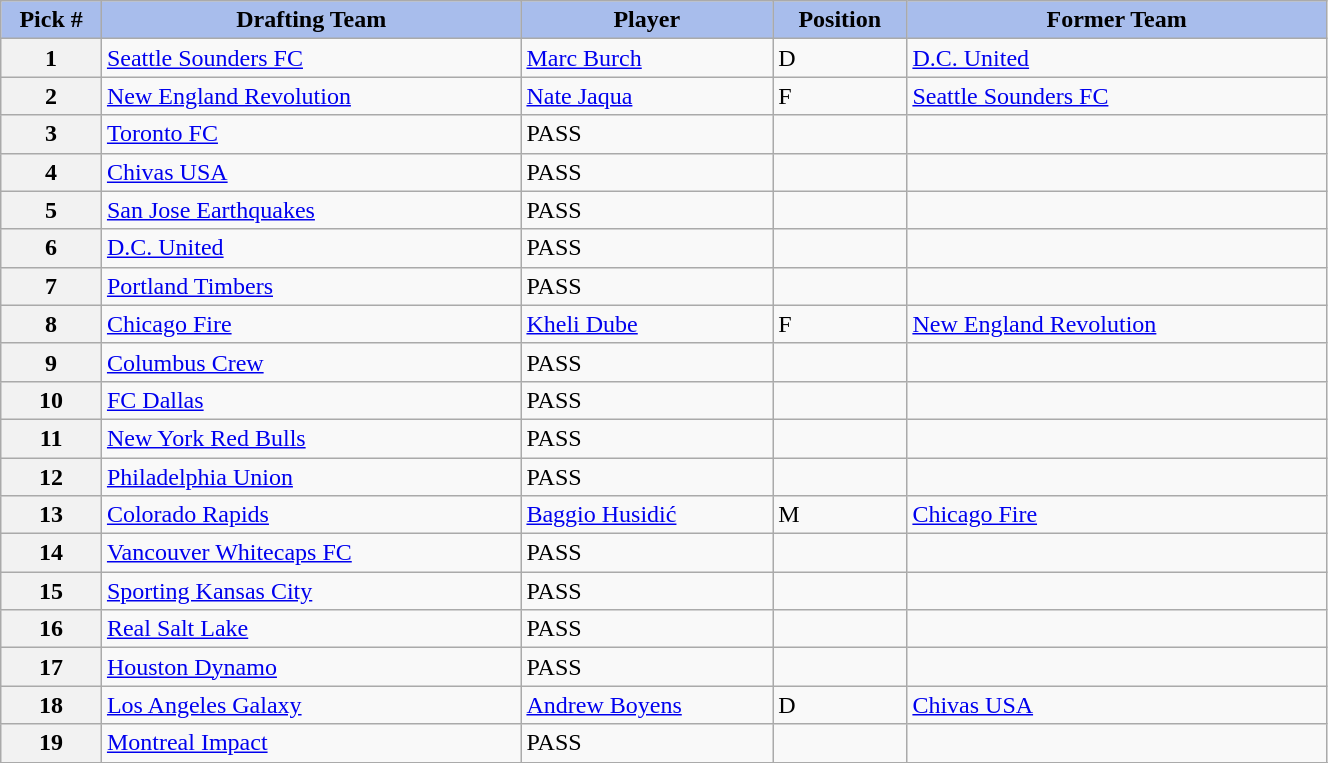<table class="wikitable sortable" style="width: 70%">
<tr>
<th style="background:#A8BDEC;" width=6%>Pick #</th>
<th width=25% style="background:#A8BDEC;">Drafting Team</th>
<th width=15% style="background:#A8BDEC;">Player</th>
<th width=8% style="background:#A8BDEC;">Position</th>
<th width=25% style="background:#A8BDEC;">Former Team</th>
</tr>
<tr>
<th>1</th>
<td><a href='#'>Seattle Sounders FC</a></td>
<td><a href='#'>Marc Burch</a></td>
<td>D</td>
<td><a href='#'>D.C. United</a></td>
</tr>
<tr>
<th>2</th>
<td><a href='#'>New England Revolution</a></td>
<td><a href='#'>Nate Jaqua</a></td>
<td>F</td>
<td><a href='#'>Seattle Sounders FC</a></td>
</tr>
<tr>
<th>3</th>
<td><a href='#'>Toronto FC</a></td>
<td>PASS</td>
<td></td>
<td></td>
</tr>
<tr>
<th>4</th>
<td><a href='#'>Chivas USA</a></td>
<td>PASS</td>
<td></td>
<td></td>
</tr>
<tr>
<th>5</th>
<td><a href='#'>San Jose Earthquakes</a></td>
<td>PASS</td>
<td></td>
<td></td>
</tr>
<tr>
<th>6</th>
<td><a href='#'>D.C. United</a></td>
<td>PASS</td>
<td></td>
<td></td>
</tr>
<tr>
<th>7</th>
<td><a href='#'>Portland Timbers</a></td>
<td>PASS</td>
<td></td>
<td></td>
</tr>
<tr>
<th>8</th>
<td><a href='#'>Chicago Fire</a></td>
<td><a href='#'>Kheli Dube</a></td>
<td>F</td>
<td><a href='#'>New England Revolution</a></td>
</tr>
<tr>
<th>9</th>
<td><a href='#'>Columbus Crew</a></td>
<td>PASS</td>
<td></td>
<td></td>
</tr>
<tr>
<th>10</th>
<td><a href='#'>FC Dallas</a></td>
<td>PASS</td>
<td></td>
<td></td>
</tr>
<tr>
<th>11</th>
<td><a href='#'>New York Red Bulls</a></td>
<td>PASS</td>
<td></td>
<td></td>
</tr>
<tr>
<th>12</th>
<td><a href='#'>Philadelphia Union</a></td>
<td>PASS</td>
<td></td>
<td></td>
</tr>
<tr>
<th>13</th>
<td><a href='#'>Colorado Rapids</a></td>
<td><a href='#'>Baggio Husidić</a></td>
<td>M</td>
<td><a href='#'>Chicago Fire</a></td>
</tr>
<tr>
<th>14</th>
<td><a href='#'>Vancouver Whitecaps FC</a></td>
<td>PASS</td>
<td></td>
<td></td>
</tr>
<tr>
<th>15</th>
<td><a href='#'>Sporting Kansas City</a></td>
<td>PASS</td>
<td></td>
<td></td>
</tr>
<tr>
<th>16</th>
<td><a href='#'>Real Salt Lake</a></td>
<td>PASS</td>
<td></td>
<td></td>
</tr>
<tr>
<th>17</th>
<td><a href='#'>Houston Dynamo</a></td>
<td>PASS</td>
<td></td>
<td></td>
</tr>
<tr>
<th>18</th>
<td><a href='#'>Los Angeles Galaxy</a></td>
<td><a href='#'>Andrew Boyens</a></td>
<td>D</td>
<td><a href='#'>Chivas USA</a></td>
</tr>
<tr>
<th>19</th>
<td><a href='#'>Montreal Impact</a></td>
<td>PASS</td>
<td></td>
<td></td>
</tr>
<tr>
</tr>
</table>
